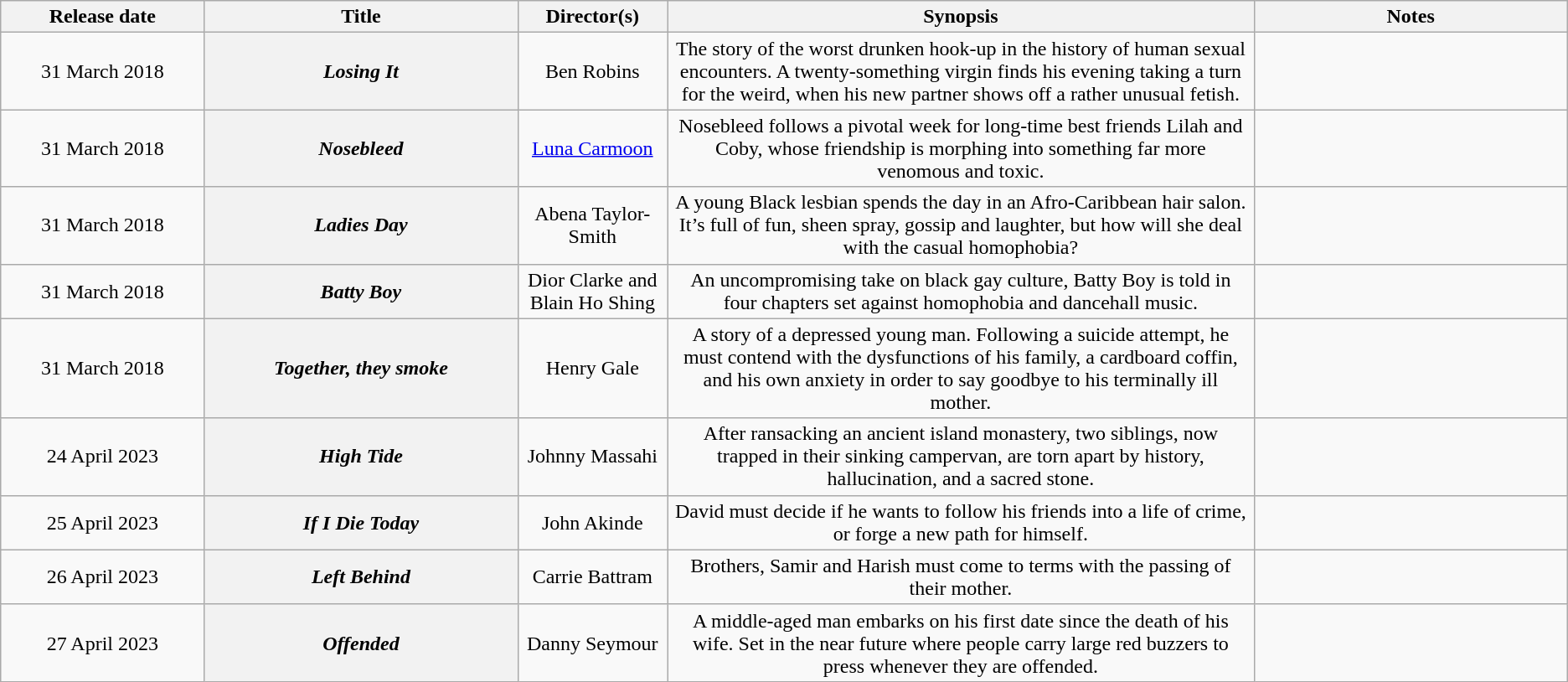<table class="wikitable sortable plainrowheaders" style="text-align: center;">
<tr>
<th scope=col style="width:13%;">Release date</th>
<th scope=col class="unsortable" style="width:20%;">Title</th>
<th scope=col>Director(s)</th>
<th scope=col>Synopsis</th>
<th scope=col class="unsortable" style="width:20%;">Notes</th>
</tr>
<tr>
<td>31 March 2018</td>
<th scope="row"><em>Losing It</em></th>
<td>Ben Robins</td>
<td>The story of the worst drunken hook-up in the history of human sexual encounters. A twenty-something virgin finds his evening taking a turn for the weird, when his new partner shows off a rather unusual fetish.</td>
<td style="text-align:left;"></td>
</tr>
<tr>
<td>31 March 2018</td>
<th scope="row"><em>Nosebleed</em></th>
<td><a href='#'>Luna Carmoon</a></td>
<td>Nosebleed follows a pivotal week for long-time best friends Lilah and Coby, whose friendship is morphing into something far more venomous and toxic.</td>
<td style="text-align:left;"></td>
</tr>
<tr>
<td>31 March 2018</td>
<th scope="row"><em>Ladies Day</em></th>
<td>Abena Taylor-Smith</td>
<td>A young Black lesbian spends the day in an Afro-Caribbean hair salon. It’s full of fun, sheen spray, gossip and laughter, but how will she deal with the casual homophobia?</td>
<td style="text-align:left;"></td>
</tr>
<tr>
<td>31 March 2018</td>
<th scope="row"><em>Batty Boy</em></th>
<td>Dior Clarke and Blain Ho Shing</td>
<td>An uncompromising take on black gay culture, Batty Boy is told in four chapters set against homophobia and dancehall music.</td>
<td style="text-align:left;"></td>
</tr>
<tr>
<td>31 March 2018</td>
<th scope="row"><em>Together, they smoke</em></th>
<td>Henry Gale</td>
<td>A story of a depressed young man. Following a suicide attempt, he must contend with the dysfunctions of his family, a cardboard coffin, and his own anxiety in order to say goodbye to his terminally ill mother.</td>
<td style="text-align:left;"></td>
</tr>
<tr>
<td>24 April 2023</td>
<th scope="row"><em>High Tide</em></th>
<td>Johnny Massahi</td>
<td>After ransacking an ancient island monastery, two siblings, now trapped in their sinking campervan, are torn apart by history, hallucination, and a sacred stone.</td>
<td style="text-align:left;"></td>
</tr>
<tr>
<td>25 April 2023</td>
<th scope="row"><em>If I Die Today</em></th>
<td>John Akinde</td>
<td>David must decide if he wants to follow his friends into a life of crime, or forge a new path for himself.</td>
<td style="text-align:left;"></td>
</tr>
<tr>
<td>26 April 2023</td>
<th scope="row"><em>Left Behind</em></th>
<td>Carrie Battram</td>
<td>Brothers, Samir and Harish must come to terms with the passing of their mother.</td>
<td style="text-align:left;"></td>
</tr>
<tr>
<td>27 April 2023</td>
<th scope="row"><em>Offended</em></th>
<td>Danny Seymour</td>
<td>A middle-aged man embarks on his first date since the death of his wife. Set in the near future where people carry large red buzzers to press whenever they are offended.</td>
<td style="text-align:left;"></td>
</tr>
</table>
